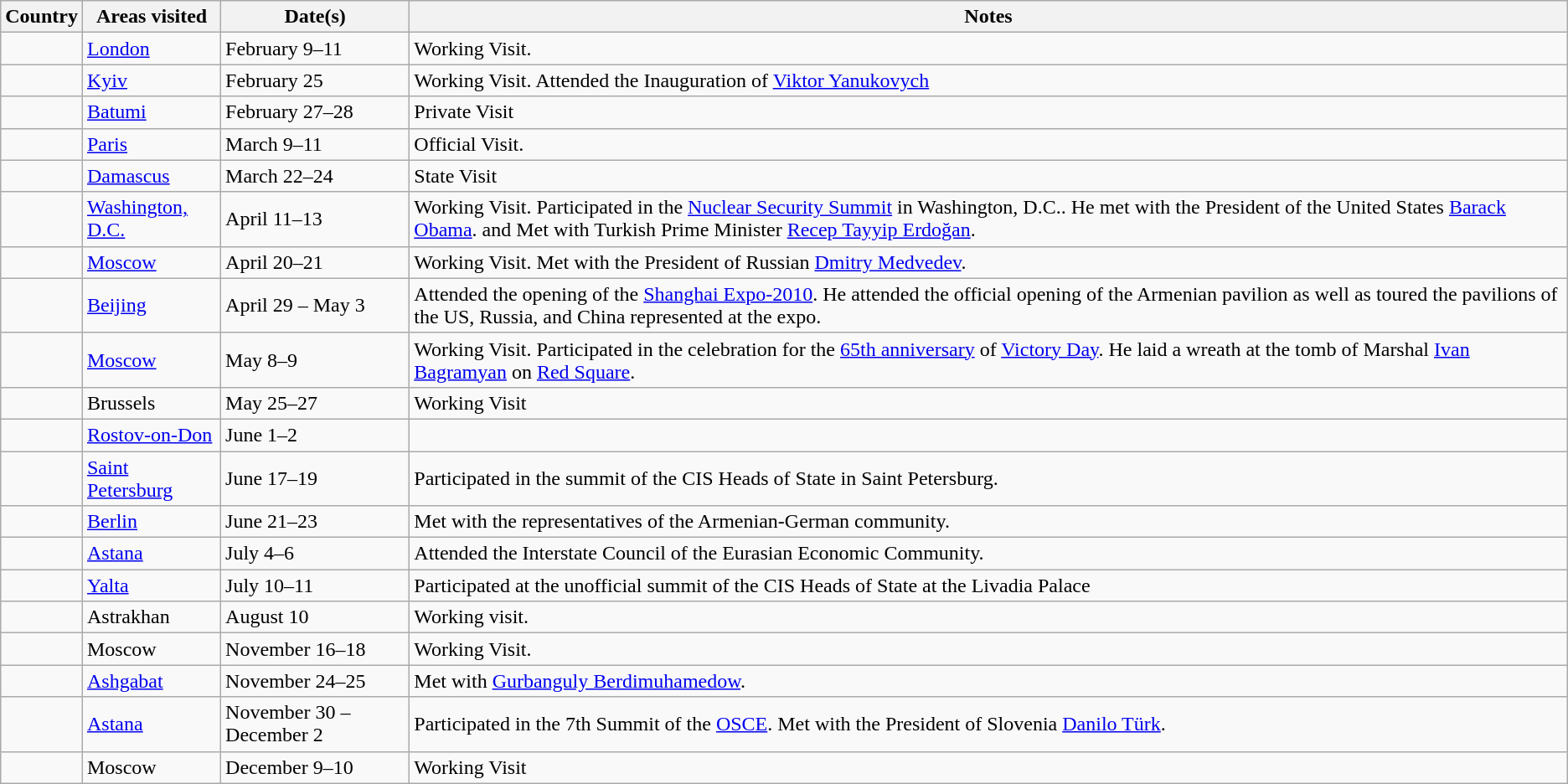<table class="wikitable">
<tr>
<th>Country</th>
<th>Areas visited</th>
<th>Date(s)</th>
<th>Notes</th>
</tr>
<tr>
<td></td>
<td><a href='#'>London</a></td>
<td>February 9–11</td>
<td>Working Visit.</td>
</tr>
<tr>
<td></td>
<td><a href='#'>Kyiv</a></td>
<td>February 25</td>
<td>Working Visit. Attended the Inauguration of <a href='#'>Viktor Yanukovych</a></td>
</tr>
<tr>
<td></td>
<td><a href='#'>Batumi</a></td>
<td>February 27–28</td>
<td>Private Visit</td>
</tr>
<tr>
<td></td>
<td><a href='#'>Paris</a></td>
<td>March 9–11</td>
<td>Official Visit.</td>
</tr>
<tr>
<td></td>
<td><a href='#'>Damascus</a></td>
<td>March 22–24</td>
<td>State Visit</td>
</tr>
<tr>
<td></td>
<td><a href='#'>Washington, D.C.</a></td>
<td>April 11–13</td>
<td>Working Visit. Participated in the <a href='#'>Nuclear Security Summit</a> in Washington, D.C.. He met with the President of the United States <a href='#'>Barack Obama</a>. and Met with Turkish Prime Minister <a href='#'>Recep Tayyip Erdoğan</a>.</td>
</tr>
<tr>
<td></td>
<td><a href='#'>Moscow</a></td>
<td>April 20–21</td>
<td>Working Visit. Met with the President of Russian <a href='#'>Dmitry Medvedev</a>.</td>
</tr>
<tr>
<td></td>
<td><a href='#'>Beijing</a></td>
<td>April 29 – May 3</td>
<td>Attended the opening of the <a href='#'>Shanghai Expo-2010</a>. He attended the official opening of the Armenian pavilion as well as toured the pavilions of the US, Russia, and China represented at the expo.</td>
</tr>
<tr>
<td></td>
<td><a href='#'>Moscow</a></td>
<td>May 8–9</td>
<td>Working Visit. Participated in the celebration for the <a href='#'>65th anniversary</a> of <a href='#'>Victory Day</a>. He laid a wreath at the tomb of Marshal <a href='#'>Ivan Bagramyan</a> on <a href='#'>Red Square</a>.</td>
</tr>
<tr>
<td></td>
<td>Brussels</td>
<td>May 25–27</td>
<td>Working Visit</td>
</tr>
<tr>
<td></td>
<td><a href='#'>Rostov-on-Don</a></td>
<td>June 1–2</td>
<td></td>
</tr>
<tr>
<td></td>
<td><a href='#'>Saint Petersburg</a></td>
<td>June 17–19</td>
<td>Participated in the summit of the CIS Heads of State in Saint Petersburg. </td>
</tr>
<tr>
<td></td>
<td><a href='#'>Berlin</a></td>
<td>June 21–23</td>
<td>Met with the representatives of the Armenian-German community. </td>
</tr>
<tr>
<td></td>
<td><a href='#'>Astana</a></td>
<td>July 4–6</td>
<td>Attended the Interstate Council of the Eurasian Economic Community. </td>
</tr>
<tr>
<td></td>
<td><a href='#'>Yalta</a></td>
<td>July 10–11</td>
<td>Participated at the unofficial summit of the CIS Heads of State at the Livadia Palace</td>
</tr>
<tr>
<td></td>
<td>Astrakhan</td>
<td>August 10</td>
<td>Working visit.</td>
</tr>
<tr>
<td></td>
<td>Moscow</td>
<td>November 16–18</td>
<td>Working Visit.</td>
</tr>
<tr>
<td></td>
<td><a href='#'>Ashgabat</a></td>
<td>November 24–25</td>
<td>Met with <a href='#'>Gurbanguly Berdimuhamedow</a>.</td>
</tr>
<tr>
<td></td>
<td><a href='#'>Astana</a></td>
<td>November 30 – December 2</td>
<td>Participated in the 7th Summit of the <a href='#'>OSCE</a>.  Met with the President of Slovenia <a href='#'>Danilo Türk</a>.</td>
</tr>
<tr>
<td></td>
<td>Moscow</td>
<td>December 9–10</td>
<td>Working Visit</td>
</tr>
</table>
